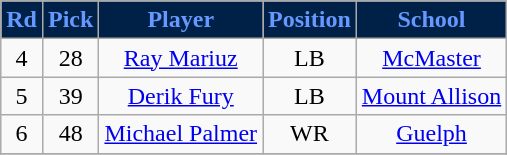<table class="wikitable sortable">
<tr align="center"  style="background:#002147;color:#6699FF;">
<td><strong>Rd</strong></td>
<td><strong>Pick</strong></td>
<td><strong>Player</strong></td>
<td><strong>Position</strong></td>
<td><strong>School</strong></td>
</tr>
<tr align="center">
<td align=center>4</td>
<td>28</td>
<td><a href='#'>Ray Mariuz</a></td>
<td>LB</td>
<td><a href='#'>McMaster</a></td>
</tr>
<tr align="center">
<td align=center>5</td>
<td>39</td>
<td><a href='#'>Derik Fury</a></td>
<td>LB</td>
<td><a href='#'>Mount Allison</a></td>
</tr>
<tr align="center">
<td align=center>6</td>
<td>48</td>
<td><a href='#'>Michael Palmer</a></td>
<td>WR</td>
<td><a href='#'>Guelph</a></td>
</tr>
<tr>
</tr>
</table>
